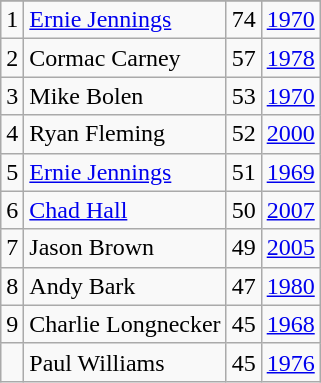<table class="wikitable">
<tr>
</tr>
<tr>
<td>1</td>
<td><a href='#'>Ernie Jennings</a></td>
<td>74</td>
<td><a href='#'>1970</a></td>
</tr>
<tr>
<td>2</td>
<td>Cormac Carney</td>
<td>57</td>
<td><a href='#'>1978</a></td>
</tr>
<tr>
<td>3</td>
<td>Mike Bolen</td>
<td>53</td>
<td><a href='#'>1970</a></td>
</tr>
<tr>
<td>4</td>
<td>Ryan Fleming</td>
<td>52</td>
<td><a href='#'>2000</a></td>
</tr>
<tr>
<td>5</td>
<td><a href='#'>Ernie Jennings</a></td>
<td>51</td>
<td><a href='#'>1969</a></td>
</tr>
<tr>
<td>6</td>
<td><a href='#'>Chad Hall</a></td>
<td>50</td>
<td><a href='#'>2007</a></td>
</tr>
<tr>
<td>7</td>
<td>Jason Brown</td>
<td>49</td>
<td><a href='#'>2005</a></td>
</tr>
<tr>
<td>8</td>
<td>Andy Bark</td>
<td>47</td>
<td><a href='#'>1980</a></td>
</tr>
<tr>
<td>9</td>
<td>Charlie Longnecker</td>
<td>45</td>
<td><a href='#'>1968</a></td>
</tr>
<tr>
<td></td>
<td>Paul Williams</td>
<td>45</td>
<td><a href='#'>1976</a></td>
</tr>
</table>
